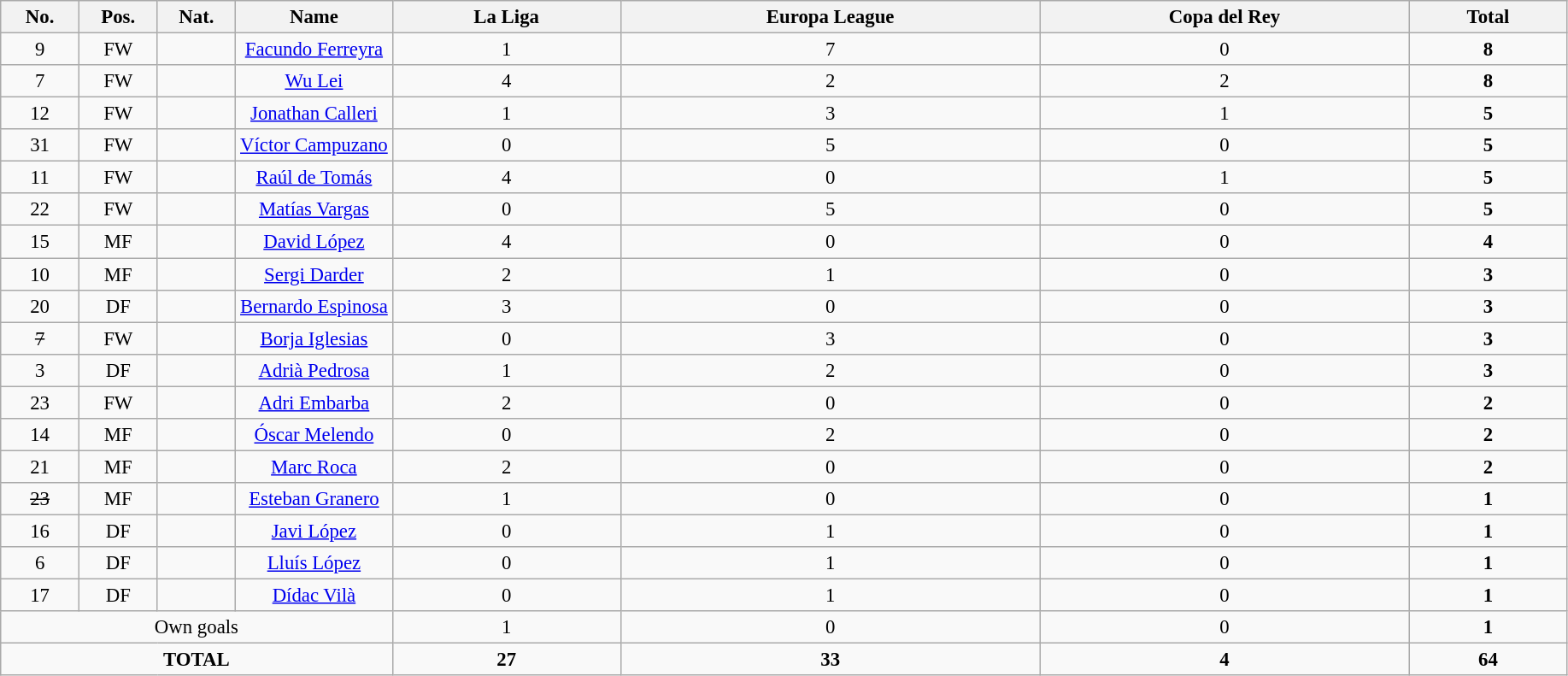<table class="wikitable sortable" style="font-size:95%; text-align:center">
<tr>
<th width="5%">No.</th>
<th width="5%">Pos.</th>
<th width="5%">Nat.</th>
<th width="10%">Name</th>
<th>La Liga</th>
<th>Europa League</th>
<th>Copa del Rey</th>
<th>Total</th>
</tr>
<tr>
<td>9</td>
<td>FW</td>
<td></td>
<td><a href='#'>Facundo Ferreyra</a></td>
<td>1</td>
<td>7</td>
<td>0</td>
<td><strong>8</strong></td>
</tr>
<tr>
<td>7</td>
<td>FW</td>
<td></td>
<td><a href='#'>Wu Lei</a></td>
<td>4</td>
<td>2</td>
<td>2</td>
<td><strong>8</strong></td>
</tr>
<tr>
<td>12</td>
<td>FW</td>
<td></td>
<td><a href='#'>Jonathan Calleri</a></td>
<td>1</td>
<td>3</td>
<td>1</td>
<td><strong>5</strong></td>
</tr>
<tr>
<td>31</td>
<td>FW</td>
<td></td>
<td><a href='#'>Víctor Campuzano</a></td>
<td>0</td>
<td>5</td>
<td>0</td>
<td><strong>5</strong></td>
</tr>
<tr>
<td>11</td>
<td>FW</td>
<td></td>
<td><a href='#'>Raúl de Tomás</a></td>
<td>4</td>
<td>0</td>
<td>1</td>
<td><strong>5</strong></td>
</tr>
<tr>
<td>22</td>
<td>FW</td>
<td></td>
<td><a href='#'>Matías Vargas</a></td>
<td>0</td>
<td>5</td>
<td>0</td>
<td><strong>5</strong></td>
</tr>
<tr>
<td>15</td>
<td>MF</td>
<td></td>
<td><a href='#'>David López</a></td>
<td>4</td>
<td>0</td>
<td>0</td>
<td><strong>4</strong></td>
</tr>
<tr>
<td>10</td>
<td>MF</td>
<td></td>
<td><a href='#'>Sergi Darder</a></td>
<td>2</td>
<td>1</td>
<td>0</td>
<td><strong>3</strong></td>
</tr>
<tr>
<td>20</td>
<td>DF</td>
<td></td>
<td><a href='#'>Bernardo Espinosa</a></td>
<td>3</td>
<td>0</td>
<td>0</td>
<td><strong>3</strong></td>
</tr>
<tr>
<td><s>7</s></td>
<td>FW</td>
<td></td>
<td><a href='#'>Borja Iglesias</a></td>
<td>0</td>
<td>3</td>
<td>0</td>
<td><strong>3</strong></td>
</tr>
<tr>
<td>3</td>
<td>DF</td>
<td></td>
<td><a href='#'>Adrià Pedrosa</a></td>
<td>1</td>
<td>2</td>
<td>0</td>
<td><strong>3</strong></td>
</tr>
<tr>
<td>23</td>
<td>FW</td>
<td></td>
<td><a href='#'>Adri Embarba</a></td>
<td>2</td>
<td>0</td>
<td>0</td>
<td><strong>2</strong></td>
</tr>
<tr>
<td>14</td>
<td>MF</td>
<td></td>
<td><a href='#'>Óscar Melendo</a></td>
<td>0</td>
<td>2</td>
<td>0</td>
<td><strong>2</strong></td>
</tr>
<tr>
<td>21</td>
<td>MF</td>
<td></td>
<td><a href='#'>Marc Roca</a></td>
<td>2</td>
<td>0</td>
<td>0</td>
<td><strong>2</strong></td>
</tr>
<tr>
<td><s>23</s></td>
<td>MF</td>
<td></td>
<td><a href='#'>Esteban Granero</a></td>
<td>1</td>
<td>0</td>
<td>0</td>
<td><strong>1</strong></td>
</tr>
<tr>
<td>16</td>
<td>DF</td>
<td></td>
<td><a href='#'>Javi López</a></td>
<td>0</td>
<td>1</td>
<td>0</td>
<td><strong>1</strong></td>
</tr>
<tr>
<td>6</td>
<td>DF</td>
<td></td>
<td><a href='#'>Lluís López</a></td>
<td>0</td>
<td>1</td>
<td>0</td>
<td><strong>1</strong></td>
</tr>
<tr>
<td>17</td>
<td>DF</td>
<td></td>
<td><a href='#'>Dídac Vilà</a></td>
<td>0</td>
<td>1</td>
<td>0</td>
<td><strong>1</strong></td>
</tr>
<tr class="sortbottom">
<td colspan=4>Own goals</td>
<td>1</td>
<td>0</td>
<td>0</td>
<td><strong>1</strong></td>
</tr>
<tr class="sortbottom" >
<td colspan=4><strong>TOTAL</strong></td>
<td><strong>27</strong> </td>
<td><strong>33</strong> </td>
<td><strong>4</strong> </td>
<td><strong>64</strong> </td>
</tr>
</table>
